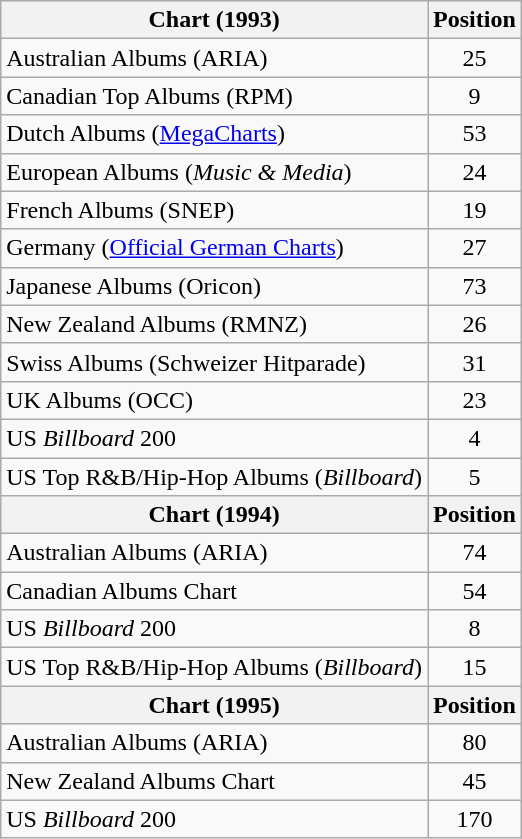<table class="wikitable sortable">
<tr>
<th>Chart (1993)</th>
<th>Position</th>
</tr>
<tr>
<td>Australian Albums (ARIA)</td>
<td style="text-align:center;">25</td>
</tr>
<tr>
<td>Canadian Top Albums (RPM)</td>
<td style="text-align:center;">9</td>
</tr>
<tr>
<td>Dutch Albums (<a href='#'>MegaCharts</a>)</td>
<td style="text-align:center;">53</td>
</tr>
<tr>
<td>European Albums (<em>Music & Media</em>)</td>
<td style="text-align:center;">24</td>
</tr>
<tr>
<td align="left">French Albums (SNEP)</td>
<td align="center">19</td>
</tr>
<tr>
<td>Germany (<a href='#'>Official German Charts</a>)</td>
<td align="center">27</td>
</tr>
<tr>
<td>Japanese Albums (Oricon)</td>
<td style="text-align:center;">73</td>
</tr>
<tr>
<td>New Zealand Albums (RMNZ)</td>
<td style="text-align:center;">26</td>
</tr>
<tr>
<td>Swiss Albums (Schweizer Hitparade)</td>
<td style="text-align:center;">31</td>
</tr>
<tr>
<td>UK Albums (OCC) </td>
<td align="center">23</td>
</tr>
<tr>
<td>US <em>Billboard</em> 200</td>
<td style="text-align:center;">4</td>
</tr>
<tr>
<td>US Top R&B/Hip-Hop Albums (<em>Billboard</em>)</td>
<td style="text-align:center;">5</td>
</tr>
<tr>
<th>Chart (1994)</th>
<th>Position</th>
</tr>
<tr>
<td>Australian Albums (ARIA)</td>
<td style="text-align:center;">74</td>
</tr>
<tr>
<td>Canadian Albums Chart</td>
<td style="text-align:center;">54</td>
</tr>
<tr>
<td>US <em>Billboard</em> 200</td>
<td style="text-align:center;">8</td>
</tr>
<tr>
<td>US Top R&B/Hip-Hop Albums (<em>Billboard</em>)</td>
<td style="text-align:center;">15</td>
</tr>
<tr>
<th>Chart (1995)</th>
<th>Position</th>
</tr>
<tr>
<td>Australian Albums (ARIA)</td>
<td style="text-align:center;">80</td>
</tr>
<tr>
<td>New Zealand Albums Chart</td>
<td style="text-align:center;">45</td>
</tr>
<tr>
<td>US <em>Billboard</em> 200</td>
<td style="text-align:center;">170</td>
</tr>
</table>
